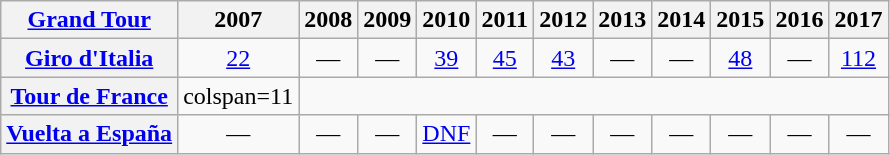<table class="wikitable plainrowheaders">
<tr>
<th scope="col"><a href='#'>Grand Tour</a></th>
<th scope="col">2007</th>
<th scope="col">2008</th>
<th scope="col">2009</th>
<th scope="col">2010</th>
<th scope="col">2011</th>
<th scope="col">2012</th>
<th scope="col">2013</th>
<th scope="col">2014</th>
<th scope="col">2015</th>
<th scope="col">2016</th>
<th scope="col">2017</th>
</tr>
<tr style="text-align:center;">
<th scope="row"> <a href='#'>Giro d'Italia</a></th>
<td><a href='#'>22</a></td>
<td>—</td>
<td>—</td>
<td><a href='#'>39</a></td>
<td><a href='#'>45</a></td>
<td><a href='#'>43</a></td>
<td>—</td>
<td>—</td>
<td><a href='#'>48</a></td>
<td>—</td>
<td><a href='#'>112</a></td>
</tr>
<tr style="text-align:center;">
<th scope="row"> <a href='#'>Tour de France</a></th>
<td>colspan=11 </td>
</tr>
<tr style="text-align:center;">
<th scope="row"> <a href='#'>Vuelta a España</a></th>
<td>—</td>
<td>—</td>
<td>—</td>
<td><a href='#'>DNF</a></td>
<td>—</td>
<td>—</td>
<td>—</td>
<td>—</td>
<td>—</td>
<td>—</td>
<td>—</td>
</tr>
</table>
